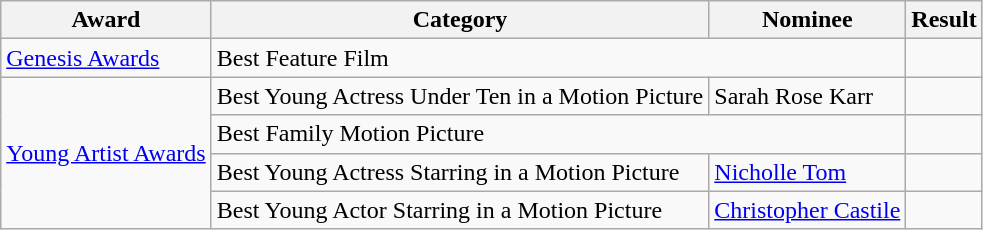<table class="wikitable">
<tr>
<th>Award</th>
<th>Category</th>
<th>Nominee</th>
<th>Result</th>
</tr>
<tr>
<td><a href='#'>Genesis Awards</a></td>
<td colspan="2">Best Feature Film</td>
<td></td>
</tr>
<tr>
<td rowspan="4"><a href='#'>Young Artist Awards</a></td>
<td>Best Young Actress Under Ten in a Motion Picture</td>
<td>Sarah Rose Karr</td>
<td></td>
</tr>
<tr>
<td colspan="2">Best Family Motion Picture</td>
<td></td>
</tr>
<tr>
<td>Best Young Actress Starring in a Motion Picture</td>
<td><a href='#'>Nicholle Tom</a></td>
<td></td>
</tr>
<tr>
<td>Best Young Actor Starring in a Motion Picture</td>
<td><a href='#'>Christopher Castile</a></td>
<td></td>
</tr>
</table>
